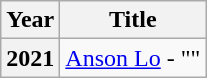<table class="wikitable plainrowheaders">
<tr>
<th scope="col">Year</th>
<th scope="col">Title</th>
</tr>
<tr>
<th scope="row">2021</th>
<td><a href='#'>Anson Lo</a> - ""</td>
</tr>
</table>
